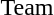<table>
<tr>
<td rowspan=2>Team</td>
<td rowspan=2></td>
<td rowspan=2></td>
<td></td>
</tr>
<tr>
<td></td>
</tr>
</table>
